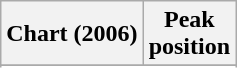<table class="wikitable sortable plainrowheaders">
<tr>
<th>Chart (2006)</th>
<th>Peak<br>position</th>
</tr>
<tr>
</tr>
<tr>
</tr>
</table>
